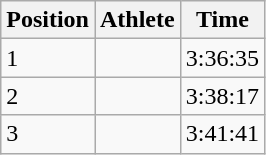<table class="wikitable">
<tr>
<th>Position</th>
<th>Athlete</th>
<th>Time</th>
</tr>
<tr>
<td>1</td>
<td></td>
<td>3:36:35</td>
</tr>
<tr>
<td>2</td>
<td></td>
<td>3:38:17</td>
</tr>
<tr>
<td>3</td>
<td></td>
<td>3:41:41</td>
</tr>
</table>
